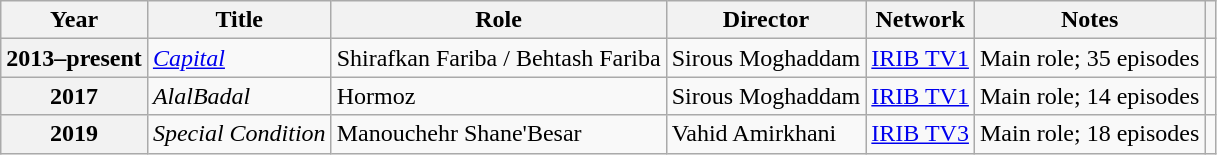<table class="wikitable plainrowheaders sortable" style="font-size:100%">
<tr>
<th scope="col">Year</th>
<th scope="col">Title</th>
<th scope="col">Role</th>
<th scope="col">Director</th>
<th scope="col">Network</th>
<th class="unsortable" scope="col">Notes</th>
<th class="unsortable" scope="col"></th>
</tr>
<tr>
<th scope="row">2013–present</th>
<td><em><a href='#'>Capital</a></em></td>
<td>Shirafkan Fariba / Behtash Fariba</td>
<td>Sirous Moghaddam</td>
<td><a href='#'>IRIB TV1</a></td>
<td>Main role; 35 episodes</td>
<td></td>
</tr>
<tr>
<th scope="row">2017</th>
<td><em>AlalBadal</em></td>
<td>Hormoz</td>
<td>Sirous Moghaddam</td>
<td><a href='#'>IRIB TV1</a></td>
<td>Main role; 14 episodes</td>
<td></td>
</tr>
<tr>
<th scope="row">2019</th>
<td><em>Special Condition</em></td>
<td>Manouchehr Shane'Besar</td>
<td>Vahid Amirkhani</td>
<td><a href='#'>IRIB TV3</a></td>
<td>Main role; 18 episodes</td>
<td></td>
</tr>
</table>
